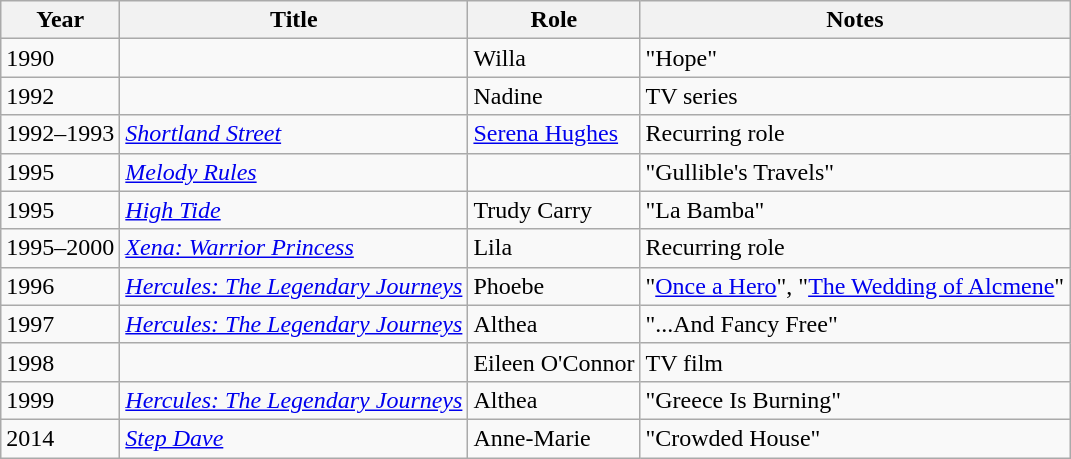<table class="wikitable sortable">
<tr>
<th>Year</th>
<th>Title</th>
<th>Role</th>
<th class="unsortable">Notes</th>
</tr>
<tr>
<td>1990</td>
<td><em></em></td>
<td>Willa</td>
<td>"Hope"</td>
</tr>
<tr>
<td>1992</td>
<td><em></em></td>
<td>Nadine</td>
<td>TV series</td>
</tr>
<tr>
<td>1992–1993</td>
<td><em><a href='#'>Shortland Street</a></em></td>
<td><a href='#'>Serena Hughes</a></td>
<td>Recurring role</td>
</tr>
<tr>
<td>1995</td>
<td><em><a href='#'>Melody Rules</a></em></td>
<td></td>
<td>"Gullible's Travels"</td>
</tr>
<tr>
<td>1995</td>
<td><em><a href='#'>High Tide</a></em></td>
<td>Trudy Carry</td>
<td>"La Bamba"</td>
</tr>
<tr>
<td>1995–2000</td>
<td><em><a href='#'>Xena: Warrior Princess</a></em></td>
<td>Lila</td>
<td>Recurring role</td>
</tr>
<tr>
<td>1996</td>
<td><em><a href='#'>Hercules: The Legendary Journeys</a></em></td>
<td>Phoebe</td>
<td>"<a href='#'>Once a Hero</a>", "<a href='#'>The Wedding of Alcmene</a>"</td>
</tr>
<tr>
<td>1997</td>
<td><em><a href='#'>Hercules: The Legendary Journeys</a></em></td>
<td>Althea</td>
<td>"...And Fancy Free"</td>
</tr>
<tr>
<td>1998</td>
<td><em></em></td>
<td>Eileen O'Connor</td>
<td>TV film</td>
</tr>
<tr>
<td>1999</td>
<td><em><a href='#'>Hercules: The Legendary Journeys</a></em></td>
<td>Althea</td>
<td>"Greece Is Burning"</td>
</tr>
<tr>
<td>2014</td>
<td><em><a href='#'>Step Dave</a></em></td>
<td>Anne-Marie</td>
<td>"Crowded House"</td>
</tr>
</table>
